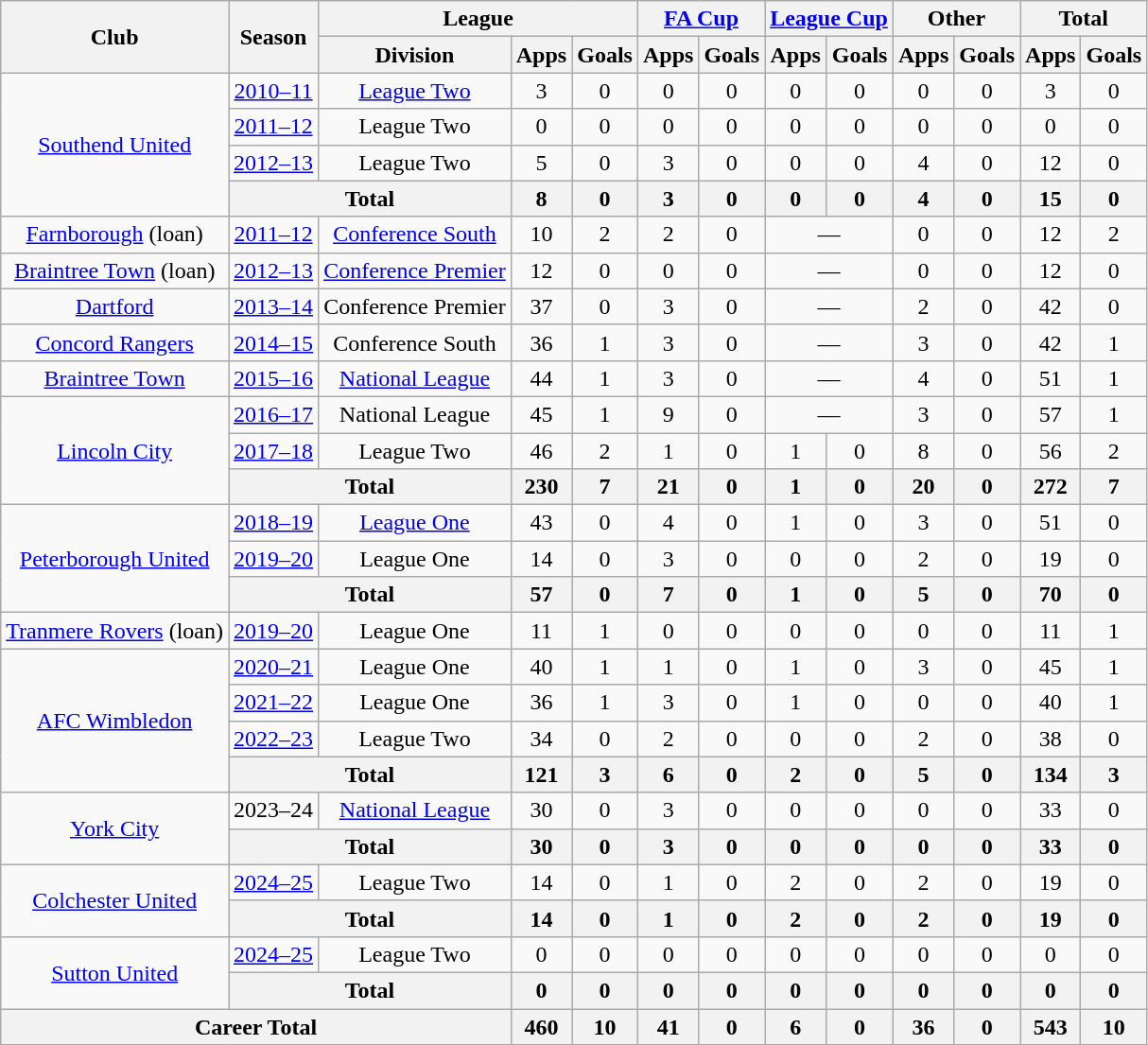<table class=wikitable style=text-align:center>
<tr>
<th rowspan=2>Club</th>
<th rowspan=2>Season</th>
<th colspan=3>League</th>
<th colspan=2><a href='#'>FA Cup</a></th>
<th colspan=2><a href='#'>League Cup</a></th>
<th colspan=2>Other</th>
<th colspan=2>Total</th>
</tr>
<tr>
<th>Division</th>
<th>Apps</th>
<th>Goals</th>
<th>Apps</th>
<th>Goals</th>
<th>Apps</th>
<th>Goals</th>
<th>Apps</th>
<th>Goals</th>
<th>Apps</th>
<th>Goals</th>
</tr>
<tr>
<td rowspan=4><a href='#'>Southend United</a></td>
<td><a href='#'>2010–11</a></td>
<td><a href='#'>League Two</a></td>
<td>3</td>
<td>0</td>
<td>0</td>
<td>0</td>
<td>0</td>
<td>0</td>
<td>0</td>
<td>0</td>
<td>3</td>
<td>0</td>
</tr>
<tr>
<td><a href='#'>2011–12</a></td>
<td>League Two</td>
<td>0</td>
<td>0</td>
<td>0</td>
<td>0</td>
<td>0</td>
<td>0</td>
<td>0</td>
<td>0</td>
<td>0</td>
<td>0</td>
</tr>
<tr>
<td><a href='#'>2012–13</a></td>
<td>League Two</td>
<td>5</td>
<td>0</td>
<td>3</td>
<td>0</td>
<td>0</td>
<td>0</td>
<td>4</td>
<td>0</td>
<td>12</td>
<td>0</td>
</tr>
<tr>
<th colspan=2>Total</th>
<th>8</th>
<th>0</th>
<th>3</th>
<th>0</th>
<th>0</th>
<th>0</th>
<th>4</th>
<th>0</th>
<th>15</th>
<th>0</th>
</tr>
<tr>
<td><a href='#'>Farnborough</a> (loan)</td>
<td><a href='#'>2011–12</a></td>
<td><a href='#'>Conference South</a></td>
<td>10</td>
<td>2</td>
<td>2</td>
<td>0</td>
<td colspan=2>—</td>
<td>0</td>
<td>0</td>
<td>12</td>
<td>2</td>
</tr>
<tr>
<td><a href='#'>Braintree Town</a> (loan)</td>
<td><a href='#'>2012–13</a></td>
<td><a href='#'>Conference Premier</a></td>
<td>12</td>
<td>0</td>
<td>0</td>
<td>0</td>
<td colspan=2>—</td>
<td>0</td>
<td>0</td>
<td>12</td>
<td>0</td>
</tr>
<tr>
<td><a href='#'>Dartford</a></td>
<td><a href='#'>2013–14</a></td>
<td>Conference Premier</td>
<td>37</td>
<td>0</td>
<td>3</td>
<td>0</td>
<td colspan=2>—</td>
<td>2</td>
<td>0</td>
<td>42</td>
<td>0</td>
</tr>
<tr>
<td><a href='#'>Concord Rangers</a></td>
<td><a href='#'>2014–15</a></td>
<td>Conference South</td>
<td>36</td>
<td>1</td>
<td>3</td>
<td>0</td>
<td colspan=2>—</td>
<td>3</td>
<td>0</td>
<td>42</td>
<td>1</td>
</tr>
<tr>
<td><a href='#'>Braintree Town</a></td>
<td><a href='#'>2015–16</a></td>
<td><a href='#'>National League</a></td>
<td>44</td>
<td>1</td>
<td>3</td>
<td>0</td>
<td colspan=2>—</td>
<td>4</td>
<td>0</td>
<td>51</td>
<td>1</td>
</tr>
<tr>
<td rowspan=3><a href='#'>Lincoln City</a></td>
<td><a href='#'>2016–17</a></td>
<td>National League</td>
<td>45</td>
<td>1</td>
<td>9</td>
<td>0</td>
<td colspan=2>—</td>
<td>3</td>
<td>0</td>
<td>57</td>
<td>1</td>
</tr>
<tr>
<td><a href='#'>2017–18</a></td>
<td>League Two</td>
<td>46</td>
<td>2</td>
<td>1</td>
<td>0</td>
<td>1</td>
<td>0</td>
<td>8</td>
<td>0</td>
<td>56</td>
<td>2</td>
</tr>
<tr>
<th colspan=2>Total</th>
<th>230</th>
<th>7</th>
<th>21</th>
<th>0</th>
<th>1</th>
<th>0</th>
<th>20</th>
<th>0</th>
<th>272</th>
<th>7</th>
</tr>
<tr>
<td rowspan="3"><a href='#'>Peterborough United</a></td>
<td><a href='#'>2018–19</a></td>
<td><a href='#'>League One</a></td>
<td>43</td>
<td>0</td>
<td>4</td>
<td>0</td>
<td>1</td>
<td>0</td>
<td>3</td>
<td>0</td>
<td>51</td>
<td>0</td>
</tr>
<tr>
<td><a href='#'>2019–20</a></td>
<td>League One</td>
<td>14</td>
<td>0</td>
<td>3</td>
<td>0</td>
<td>0</td>
<td>0</td>
<td>2</td>
<td>0</td>
<td>19</td>
<td>0</td>
</tr>
<tr>
<th colspan=2>Total</th>
<th>57</th>
<th>0</th>
<th>7</th>
<th>0</th>
<th>1</th>
<th>0</th>
<th>5</th>
<th>0</th>
<th>70</th>
<th>0</th>
</tr>
<tr>
<td><a href='#'>Tranmere Rovers</a> (loan)</td>
<td><a href='#'>2019–20</a></td>
<td>League One</td>
<td>11</td>
<td>1</td>
<td>0</td>
<td>0</td>
<td>0</td>
<td>0</td>
<td>0</td>
<td>0</td>
<td>11</td>
<td>1</td>
</tr>
<tr>
<td rowspan="4"><a href='#'>AFC Wimbledon</a></td>
<td><a href='#'>2020–21</a></td>
<td>League One</td>
<td>40</td>
<td>1</td>
<td>1</td>
<td>0</td>
<td>1</td>
<td>0</td>
<td>3</td>
<td>0</td>
<td>45</td>
<td>1</td>
</tr>
<tr>
<td><a href='#'>2021–22</a></td>
<td>League One</td>
<td>36</td>
<td>1</td>
<td>3</td>
<td>0</td>
<td>1</td>
<td>0</td>
<td>0</td>
<td>0</td>
<td>40</td>
<td>1</td>
</tr>
<tr>
<td><a href='#'>2022–23</a></td>
<td>League Two</td>
<td>34</td>
<td>0</td>
<td>2</td>
<td>0</td>
<td>0</td>
<td>0</td>
<td>2</td>
<td>0</td>
<td>38</td>
<td>0</td>
</tr>
<tr>
<th colspan="2">Total</th>
<th>121</th>
<th>3</th>
<th>6</th>
<th>0</th>
<th>2</th>
<th>0</th>
<th>5</th>
<th>0</th>
<th>134</th>
<th>3</th>
</tr>
<tr>
<td rowspan=2><a href='#'>York City</a></td>
<td>2023–24</td>
<td><a href='#'>National League</a></td>
<td>30</td>
<td>0</td>
<td>3</td>
<td>0</td>
<td>0</td>
<td>0</td>
<td>0</td>
<td>0</td>
<td>33</td>
<td>0</td>
</tr>
<tr>
<th colspan="2">Total</th>
<th>30</th>
<th>0</th>
<th>3</th>
<th>0</th>
<th>0</th>
<th>0</th>
<th>0</th>
<th>0</th>
<th>33</th>
<th>0</th>
</tr>
<tr>
<td rowspan=2><a href='#'>Colchester United</a></td>
<td><a href='#'>2024–25</a></td>
<td>League Two</td>
<td>14</td>
<td>0</td>
<td>1</td>
<td>0</td>
<td>2</td>
<td>0</td>
<td>2</td>
<td>0</td>
<td>19</td>
<td>0</td>
</tr>
<tr>
<th colspan="2">Total</th>
<th>14</th>
<th>0</th>
<th>1</th>
<th>0</th>
<th>2</th>
<th>0</th>
<th>2</th>
<th>0</th>
<th>19</th>
<th>0</th>
</tr>
<tr>
<td rowspan=2><a href='#'>Sutton United</a></td>
<td><a href='#'>2024–25</a></td>
<td>League Two</td>
<td>0</td>
<td>0</td>
<td>0</td>
<td>0</td>
<td>0</td>
<td>0</td>
<td>0</td>
<td>0</td>
<td>0</td>
<td>0</td>
</tr>
<tr>
<th colspan="2">Total</th>
<th>0</th>
<th>0</th>
<th>0</th>
<th>0</th>
<th>0</th>
<th>0</th>
<th>0</th>
<th>0</th>
<th>0</th>
<th>0</th>
</tr>
<tr>
<th colspan="3">Career Total</th>
<th>460</th>
<th>10</th>
<th>41</th>
<th>0</th>
<th>6</th>
<th>0</th>
<th>36</th>
<th>0</th>
<th>543</th>
<th>10</th>
</tr>
</table>
